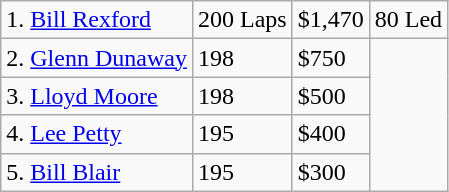<table class="wikitable" border="1">
<tr>
<td>1. <a href='#'>Bill Rexford</a></td>
<td>200 Laps</td>
<td>$1,470</td>
<td>80 Led</td>
</tr>
<tr>
<td>2. <a href='#'>Glenn Dunaway</a></td>
<td>198</td>
<td>$750</td>
</tr>
<tr>
<td>3. <a href='#'>Lloyd Moore</a></td>
<td>198</td>
<td>$500</td>
</tr>
<tr>
<td>4. <a href='#'>Lee Petty</a></td>
<td>195</td>
<td>$400</td>
</tr>
<tr>
<td>5. <a href='#'>Bill Blair</a></td>
<td>195</td>
<td>$300</td>
</tr>
</table>
